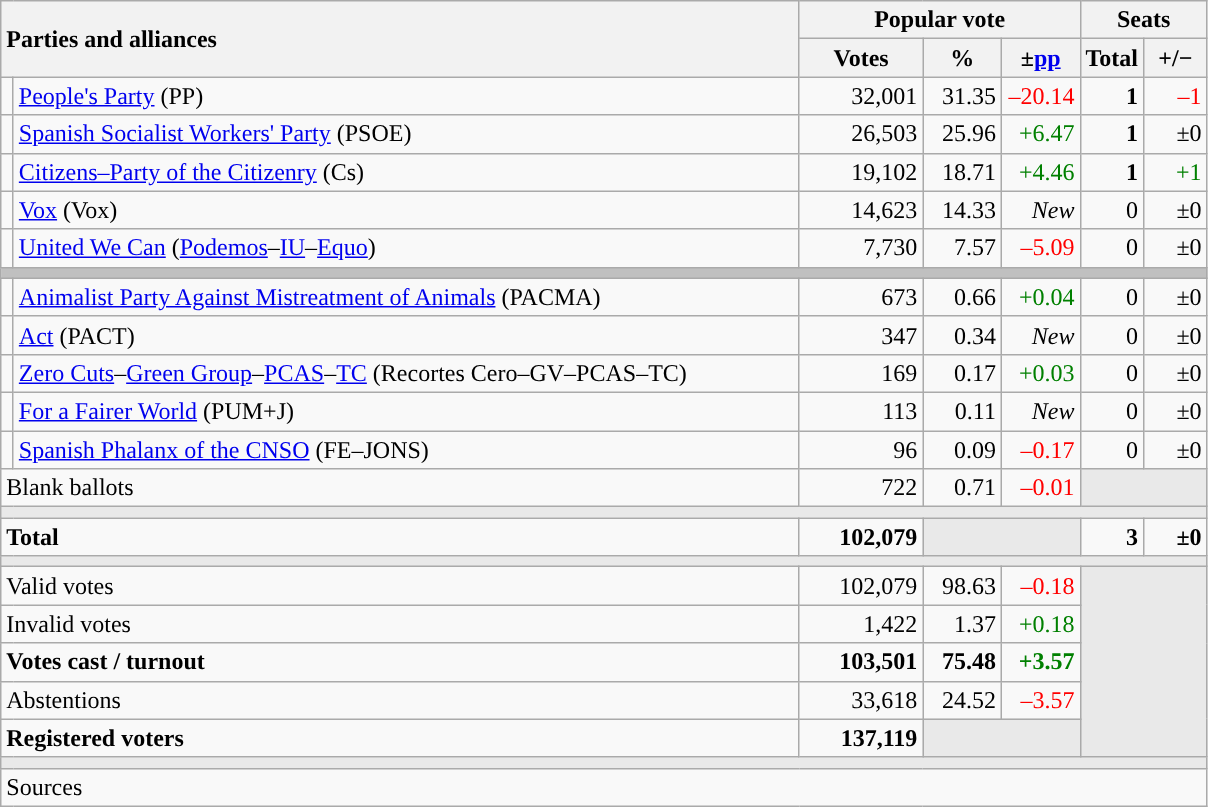<table class="wikitable" style="text-align:right;">
<tr>
<th style="text-align:left;" rowspan="2" colspan="2" width="525">Parties and alliances</th>
<th colspan="3">Popular vote</th>
<th colspan="2">Seats</th>
</tr>
<tr>
<th width="75">Votes</th>
<th width="45">%</th>
<th width="45">±<a href='#'>pp</a></th>
<th width="35">Total</th>
<th width="35">+/−</th>
</tr>
<tr>
<td width="1" style="color:inherit;background:"></td>
<td align="left"><a href='#'>People's Party</a> (PP)</td>
<td>32,001</td>
<td>31.35</td>
<td style="color:red;">–20.14</td>
<td><strong>1</strong></td>
<td style="color:red;">–1</td>
</tr>
<tr>
<td style="color:inherit;background:"></td>
<td align="left"><a href='#'>Spanish Socialist Workers' Party</a> (PSOE)</td>
<td>26,503</td>
<td>25.96</td>
<td style="color:green;">+6.47</td>
<td><strong>1</strong></td>
<td>±0</td>
</tr>
<tr>
<td style="color:inherit;background:"></td>
<td align="left"><a href='#'>Citizens–Party of the Citizenry</a> (Cs)</td>
<td>19,102</td>
<td>18.71</td>
<td style="color:green;">+4.46</td>
<td><strong>1</strong></td>
<td style="color:green;">+1</td>
</tr>
<tr>
<td style="color:inherit;background:"></td>
<td align="left"><a href='#'>Vox</a> (Vox)</td>
<td>14,623</td>
<td>14.33</td>
<td><em>New</em></td>
<td>0</td>
<td>±0</td>
</tr>
<tr>
<td style="color:inherit;background:"></td>
<td align="left"><a href='#'>United We Can</a> (<a href='#'>Podemos</a>–<a href='#'>IU</a>–<a href='#'>Equo</a>)</td>
<td>7,730</td>
<td>7.57</td>
<td style="color:red;">–5.09</td>
<td>0</td>
<td>±0</td>
</tr>
<tr>
<td colspan="7" bgcolor="#C0C0C0"></td>
</tr>
<tr>
<td style="color:inherit;background:"></td>
<td align="left"><a href='#'>Animalist Party Against Mistreatment of Animals</a> (PACMA)</td>
<td>673</td>
<td>0.66</td>
<td style="color:green;">+0.04</td>
<td>0</td>
<td>±0</td>
</tr>
<tr>
<td style="color:inherit;background:"></td>
<td align="left"><a href='#'>Act</a> (PACT)</td>
<td>347</td>
<td>0.34</td>
<td><em>New</em></td>
<td>0</td>
<td>±0</td>
</tr>
<tr>
<td style="color:inherit;background:"></td>
<td align="left"><a href='#'>Zero Cuts</a>–<a href='#'>Green Group</a>–<a href='#'>PCAS</a>–<a href='#'>TC</a> (Recortes Cero–GV–PCAS–TC)</td>
<td>169</td>
<td>0.17</td>
<td style="color:green;">+0.03</td>
<td>0</td>
<td>±0</td>
</tr>
<tr>
<td style="color:inherit;background:"></td>
<td align="left"><a href='#'>For a Fairer World</a> (PUM+J)</td>
<td>113</td>
<td>0.11</td>
<td><em>New</em></td>
<td>0</td>
<td>±0</td>
</tr>
<tr>
<td style="color:inherit;background:"></td>
<td align="left"><a href='#'>Spanish Phalanx of the CNSO</a> (FE–JONS)</td>
<td>96</td>
<td>0.09</td>
<td style="color:red;">–0.17</td>
<td>0</td>
<td>±0</td>
</tr>
<tr>
<td align="left" colspan="2">Blank ballots</td>
<td>722</td>
<td>0.71</td>
<td style="color:red;">–0.01</td>
<td bgcolor="#E9E9E9" colspan="2"></td>
</tr>
<tr>
<td colspan="7" bgcolor="#E9E9E9"></td>
</tr>
<tr style="font-weight:bold;">
<td align="left" colspan="2">Total</td>
<td>102,079</td>
<td bgcolor="#E9E9E9" colspan="2"></td>
<td>3</td>
<td>±0</td>
</tr>
<tr>
<td colspan="7" bgcolor="#E9E9E9"></td>
</tr>
<tr>
<td align="left" colspan="2">Valid votes</td>
<td>102,079</td>
<td>98.63</td>
<td style="color:red;">–0.18</td>
<td bgcolor="#E9E9E9" colspan="2" rowspan="5"></td>
</tr>
<tr>
<td align="left" colspan="2">Invalid votes</td>
<td>1,422</td>
<td>1.37</td>
<td style="color:green;">+0.18</td>
</tr>
<tr style="font-weight:bold;">
<td align="left" colspan="2">Votes cast / turnout</td>
<td>103,501</td>
<td>75.48</td>
<td style="color:green;">+3.57</td>
</tr>
<tr>
<td align="left" colspan="2">Abstentions</td>
<td>33,618</td>
<td>24.52</td>
<td style="color:red;">–3.57</td>
</tr>
<tr style="font-weight:bold;">
<td align="left" colspan="2">Registered voters</td>
<td>137,119</td>
<td bgcolor="#E9E9E9" colspan="2"></td>
</tr>
<tr>
<td colspan="7" bgcolor="#E9E9E9"></td>
</tr>
<tr>
<td align="left" colspan="7">Sources</td>
</tr>
</table>
